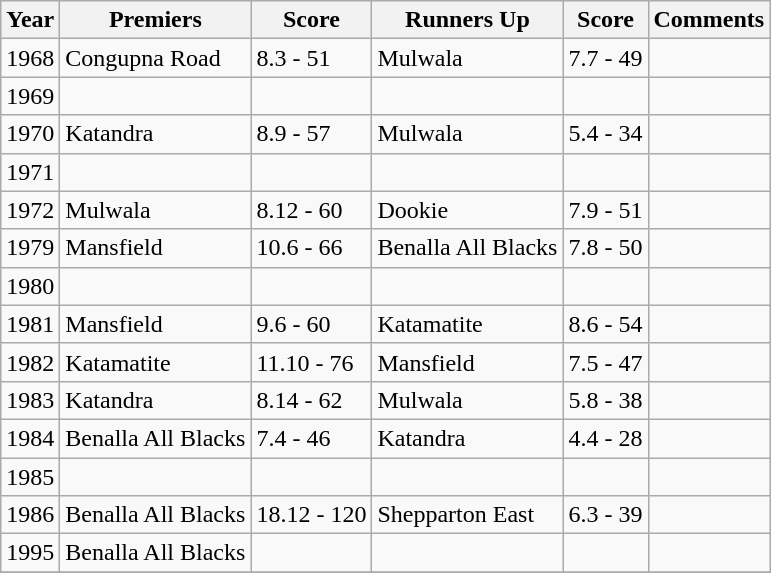<table class="wikitable sortable">
<tr>
<th>Year</th>
<th><span><strong>Premiers</strong></span></th>
<th>Score</th>
<th>Runners Up</th>
<th>Score</th>
<th>Comments</th>
</tr>
<tr>
<td>1968</td>
<td>Congupna Road</td>
<td>8.3 - 51</td>
<td>Mulwala</td>
<td>7.7 - 49</td>
<td></td>
</tr>
<tr>
<td>1969</td>
<td></td>
<td></td>
<td></td>
<td></td>
<td></td>
</tr>
<tr>
<td>1970</td>
<td>Katandra</td>
<td>8.9 - 57</td>
<td>Mulwala</td>
<td>5.4 - 34</td>
<td></td>
</tr>
<tr>
<td>1971</td>
<td></td>
<td></td>
<td></td>
<td></td>
<td></td>
</tr>
<tr>
<td>1972</td>
<td>Mulwala</td>
<td>8.12 - 60</td>
<td>Dookie</td>
<td>7.9 - 51</td>
<td></td>
</tr>
<tr>
<td>1979</td>
<td>Mansfield</td>
<td>10.6 - 66</td>
<td>Benalla All Blacks</td>
<td>7.8 - 50</td>
<td></td>
</tr>
<tr>
<td>1980</td>
<td></td>
<td></td>
<td></td>
<td></td>
<td></td>
</tr>
<tr>
<td>1981</td>
<td>Mansfield</td>
<td>9.6 - 60</td>
<td>Katamatite</td>
<td>8.6 - 54</td>
<td></td>
</tr>
<tr>
<td>1982</td>
<td>Katamatite</td>
<td>11.10 - 76</td>
<td>Mansfield</td>
<td>7.5 - 47</td>
<td></td>
</tr>
<tr>
<td>1983</td>
<td>Katandra</td>
<td>8.14 - 62</td>
<td>Mulwala</td>
<td>5.8 - 38</td>
<td></td>
</tr>
<tr>
<td>1984</td>
<td>Benalla All Blacks</td>
<td>7.4 - 46</td>
<td>Katandra</td>
<td>4.4 - 28</td>
<td></td>
</tr>
<tr>
<td>1985</td>
<td></td>
<td></td>
<td></td>
<td></td>
<td></td>
</tr>
<tr>
<td>1986</td>
<td>Benalla All Blacks</td>
<td>18.12 - 120</td>
<td>Shepparton East</td>
<td>6.3 - 39</td>
<td></td>
</tr>
<tr>
<td>1995</td>
<td>Benalla All Blacks</td>
<td></td>
<td></td>
<td></td>
<td></td>
</tr>
<tr>
</tr>
</table>
